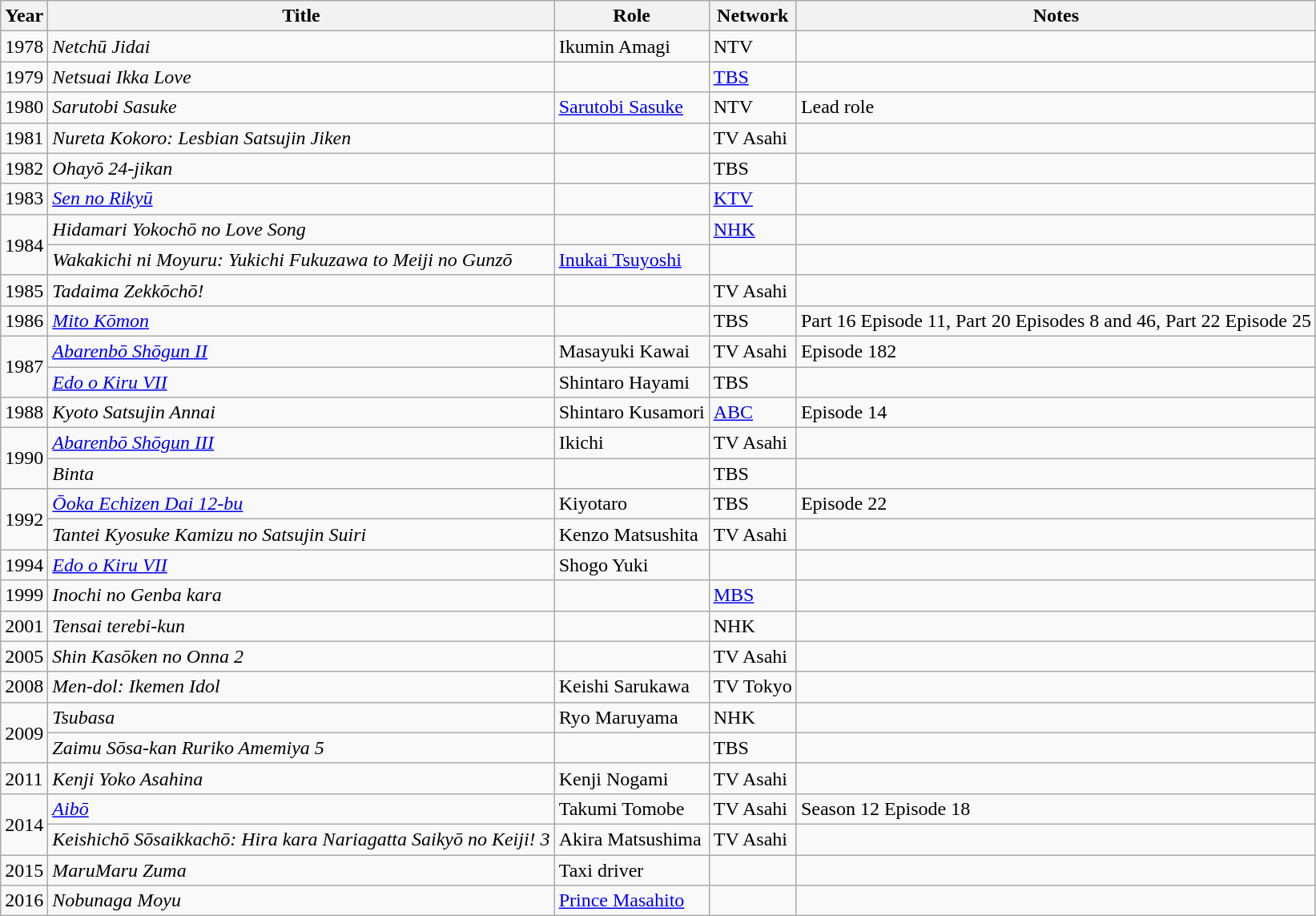<table class="wikitable">
<tr>
<th>Year</th>
<th>Title</th>
<th>Role</th>
<th>Network</th>
<th>Notes</th>
</tr>
<tr>
<td>1978</td>
<td><em>Netchū Jidai</em></td>
<td>Ikumin Amagi</td>
<td>NTV</td>
<td></td>
</tr>
<tr>
<td>1979</td>
<td><em>Netsuai Ikka Love</em></td>
<td></td>
<td><a href='#'>TBS</a></td>
<td></td>
</tr>
<tr>
<td>1980</td>
<td><em>Sarutobi Sasuke</em></td>
<td><a href='#'>Sarutobi Sasuke</a></td>
<td>NTV</td>
<td>Lead role</td>
</tr>
<tr>
<td>1981</td>
<td><em>Nureta Kokoro: Lesbian Satsujin Jiken</em></td>
<td></td>
<td>TV Asahi</td>
<td></td>
</tr>
<tr>
<td>1982</td>
<td><em>Ohayō 24-jikan</em></td>
<td></td>
<td>TBS</td>
<td></td>
</tr>
<tr>
<td>1983</td>
<td><em><a href='#'>Sen no Rikyū</a></em></td>
<td></td>
<td><a href='#'>KTV</a></td>
<td></td>
</tr>
<tr>
<td rowspan="2">1984</td>
<td><em>Hidamari Yokochō no Love Song</em></td>
<td></td>
<td><a href='#'>NHK</a></td>
<td></td>
</tr>
<tr>
<td><em>Wakakichi ni Moyuru: Yukichi Fukuzawa to Meiji no Gunzō</em></td>
<td><a href='#'>Inukai Tsuyoshi</a></td>
<td></td>
<td></td>
</tr>
<tr>
<td>1985</td>
<td><em>Tadaima Zekkōchō!</em></td>
<td></td>
<td>TV Asahi</td>
<td></td>
</tr>
<tr>
<td>1986</td>
<td><em><a href='#'>Mito Kōmon</a></em></td>
<td></td>
<td>TBS</td>
<td>Part 16 Episode 11, Part 20 Episodes 8 and 46, Part 22 Episode 25</td>
</tr>
<tr>
<td rowspan="2">1987</td>
<td><em><a href='#'>Abarenbō Shōgun II</a></em></td>
<td>Masayuki Kawai</td>
<td>TV Asahi</td>
<td>Episode 182</td>
</tr>
<tr>
<td><em><a href='#'>Edo o Kiru VII</a></em></td>
<td>Shintaro Hayami</td>
<td>TBS</td>
<td></td>
</tr>
<tr>
<td>1988</td>
<td><em>Kyoto Satsujin Annai</em></td>
<td>Shintaro Kusamori</td>
<td><a href='#'>ABC</a></td>
<td>Episode 14</td>
</tr>
<tr>
<td rowspan="2">1990</td>
<td><em><a href='#'>Abarenbō Shōgun III</a></em></td>
<td>Ikichi</td>
<td>TV Asahi</td>
<td></td>
</tr>
<tr>
<td><em>Binta</em></td>
<td></td>
<td>TBS</td>
<td></td>
</tr>
<tr>
<td rowspan="2">1992</td>
<td><em><a href='#'>Ōoka Echizen Dai 12-bu</a></em></td>
<td>Kiyotaro</td>
<td>TBS</td>
<td>Episode 22</td>
</tr>
<tr>
<td><em>Tantei Kyosuke Kamizu no Satsujin Suiri</em></td>
<td>Kenzo Matsushita</td>
<td>TV Asahi</td>
<td></td>
</tr>
<tr>
<td>1994</td>
<td><em><a href='#'>Edo o Kiru VII</a></em></td>
<td>Shogo Yuki</td>
<td></td>
<td></td>
</tr>
<tr>
<td>1999</td>
<td><em>Inochi no Genba kara</em></td>
<td></td>
<td><a href='#'>MBS</a></td>
<td></td>
</tr>
<tr>
<td>2001</td>
<td><em>Tensai terebi-kun</em></td>
<td></td>
<td>NHK</td>
<td></td>
</tr>
<tr>
<td>2005</td>
<td><em>Shin Kasōken no Onna 2</em></td>
<td></td>
<td>TV Asahi</td>
<td></td>
</tr>
<tr>
<td>2008</td>
<td><em>Men-dol: Ikemen Idol</em></td>
<td>Keishi Sarukawa</td>
<td>TV Tokyo</td>
<td></td>
</tr>
<tr>
<td rowspan="2">2009</td>
<td><em>Tsubasa</em></td>
<td>Ryo Maruyama</td>
<td>NHK</td>
<td></td>
</tr>
<tr>
<td><em>Zaimu Sōsa-kan Ruriko Amemiya 5</em></td>
<td></td>
<td>TBS</td>
<td></td>
</tr>
<tr>
<td>2011</td>
<td><em>Kenji Yoko Asahina</em></td>
<td>Kenji Nogami</td>
<td>TV Asahi</td>
<td></td>
</tr>
<tr>
<td rowspan="2">2014</td>
<td><em><a href='#'>Aibō</a></em></td>
<td>Takumi Tomobe</td>
<td>TV Asahi</td>
<td>Season 12 Episode 18</td>
</tr>
<tr>
<td><em>Keishichō Sōsaikkachō: Hira kara Nariagatta Saikyō no Keiji! 3</em></td>
<td>Akira Matsushima</td>
<td>TV Asahi</td>
<td></td>
</tr>
<tr>
<td>2015</td>
<td><em>MaruMaru Zuma</em></td>
<td>Taxi driver</td>
<td></td>
</tr>
<tr>
<td>2016</td>
<td><em>Nobunaga Moyu</em></td>
<td><a href='#'>Prince Masahito</a></td>
<td></td>
<td></td>
</tr>
</table>
